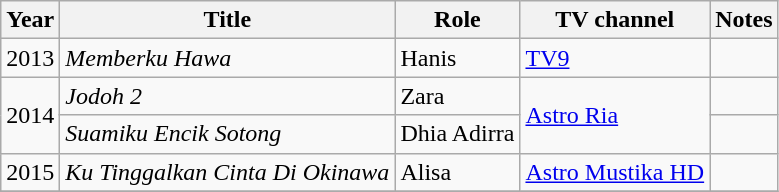<table class="wikitable">
<tr>
<th>Year</th>
<th>Title</th>
<th>Role</th>
<th>TV channel</th>
<th>Notes</th>
</tr>
<tr>
<td>2013</td>
<td><em>Memberku Hawa</em></td>
<td>Hanis</td>
<td><a href='#'>TV9</a></td>
<td></td>
</tr>
<tr>
<td rowspan="2">2014</td>
<td><em>Jodoh 2</em></td>
<td>Zara</td>
<td rowspan="2"><a href='#'>Astro Ria</a></td>
<td></td>
</tr>
<tr>
<td><em>Suamiku Encik Sotong</em></td>
<td>Dhia Adirra</td>
<td></td>
</tr>
<tr>
<td>2015</td>
<td><em>Ku Tinggalkan Cinta Di Okinawa</em></td>
<td>Alisa</td>
<td><a href='#'>Astro Mustika HD</a></td>
<td></td>
</tr>
<tr>
</tr>
</table>
